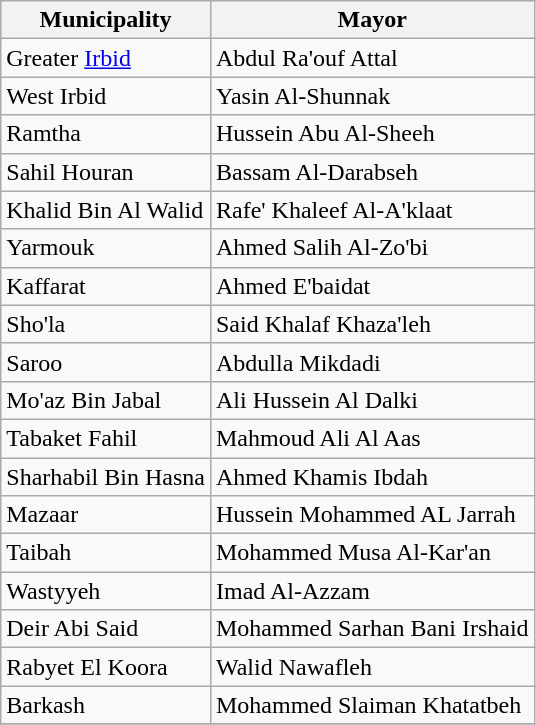<table class="wikitable">
<tr>
<th>Municipality</th>
<th>Mayor</th>
</tr>
<tr>
<td>Greater <a href='#'>Irbid</a></td>
<td>Abdul Ra'ouf Attal</td>
</tr>
<tr>
<td>West Irbid</td>
<td>Yasin Al-Shunnak</td>
</tr>
<tr>
<td>Ramtha</td>
<td>Hussein Abu Al-Sheeh</td>
</tr>
<tr>
<td>Sahil Houran</td>
<td>Bassam Al-Darabseh</td>
</tr>
<tr>
<td>Khalid Bin Al Walid</td>
<td>Rafe' Khaleef Al-A'klaat</td>
</tr>
<tr>
<td>Yarmouk</td>
<td>Ahmed Salih Al-Zo'bi</td>
</tr>
<tr>
<td>Kaffarat</td>
<td>Ahmed E'baidat</td>
</tr>
<tr>
<td>Sho'la</td>
<td>Said Khalaf Khaza'leh</td>
</tr>
<tr>
<td>Saroo</td>
<td>Abdulla Mikdadi</td>
</tr>
<tr>
<td>Mo'az Bin Jabal</td>
<td>Ali Hussein Al Dalki</td>
</tr>
<tr>
<td>Tabaket Fahil</td>
<td>Mahmoud Ali Al Aas</td>
</tr>
<tr>
<td>Sharhabil Bin Hasna</td>
<td>Ahmed Khamis Ibdah</td>
</tr>
<tr>
<td>Mazaar</td>
<td>Hussein Mohammed AL Jarrah</td>
</tr>
<tr>
<td>Taibah</td>
<td>Mohammed Musa Al-Kar'an</td>
</tr>
<tr>
<td>Wastyyeh</td>
<td>Imad Al-Azzam</td>
</tr>
<tr>
<td>Deir Abi Said</td>
<td>Mohammed Sarhan Bani Irshaid</td>
</tr>
<tr>
<td>Rabyet El Koora</td>
<td>Walid Nawafleh</td>
</tr>
<tr>
<td>Barkash</td>
<td>Mohammed Slaiman Khatatbeh</td>
</tr>
<tr>
</tr>
</table>
